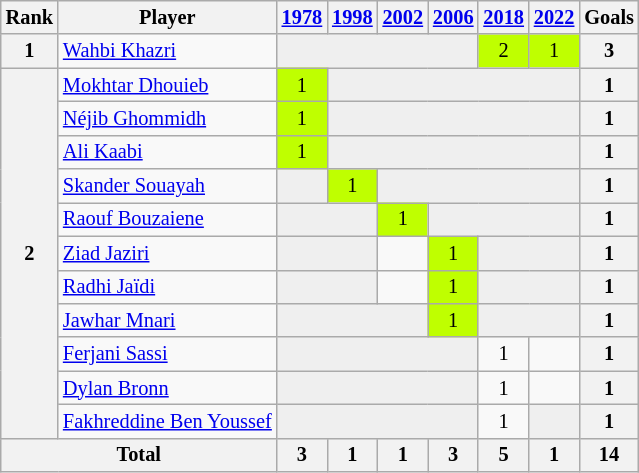<table class="wikitable" style="text-align:center; font-size:85%">
<tr>
<th>Rank</th>
<th>Player</th>
<th><a href='#'>1978</a></th>
<th><a href='#'>1998</a></th>
<th><a href='#'>2002</a></th>
<th><a href='#'>2006</a></th>
<th><a href='#'>2018</a></th>
<th><a href='#'>2022</a></th>
<th>Goals</th>
</tr>
<tr>
<th>1</th>
<td align="left"><a href='#'>Wahbi Khazri</a></td>
<td colspan="4" bgcolor=efefef></td>
<td bgcolor=bfff00>2</td>
<td bgcolor=bfff00>1</td>
<th>3</th>
</tr>
<tr>
<th rowspan="11" bgcolor=efefef>2</th>
<td align="left"><a href='#'>Mokhtar Dhouieb</a></td>
<td bgcolor=bfff00>1</td>
<td colspan="5" bgcolor=efefef></td>
<th bgcolor=bfff00>1</th>
</tr>
<tr>
<td align="left"><a href='#'>Néjib Ghommidh</a></td>
<td bgcolor=bfff00>1</td>
<td colspan="5" bgcolor=efefef></td>
<th>1</th>
</tr>
<tr>
<td align="left"><a href='#'>Ali Kaabi</a></td>
<td bgcolor=bfff00>1</td>
<td colspan="5" bgcolor=efefef></td>
<th>1</th>
</tr>
<tr>
<td align="left"><a href='#'>Skander Souayah</a></td>
<td bgcolor=efefef></td>
<td bgcolor=bfff00>1</td>
<td colspan="4" bgcolor=efefef></td>
<th>1</th>
</tr>
<tr>
<td align="left"><a href='#'>Raouf Bouzaiene</a></td>
<td colspan="2" bgcolor=efefef></td>
<td bgcolor=bfff00>1</td>
<td colspan="3" bgcolor=efefef></td>
<th>1</th>
</tr>
<tr>
<td align="left"><a href='#'>Ziad Jaziri</a></td>
<td colspan="2" bgcolor=efefef></td>
<td></td>
<td bgcolor=bfff00>1</td>
<td colspan="2" bgcolor=efefef></td>
<th>1</th>
</tr>
<tr>
<td align="left"><a href='#'>Radhi Jaïdi</a></td>
<td colspan="2" bgcolor=efefef></td>
<td></td>
<td bgcolor=bfff00>1</td>
<td colspan="2" bgcolor=efefef></td>
<th bgcolor=bfff00>1</th>
</tr>
<tr>
<td align="left"><a href='#'>Jawhar Mnari</a></td>
<td colspan="3" bgcolor=efefef></td>
<td bgcolor=bfff00>1</td>
<td colspan="2" bgcolor=efefef></td>
<th>1</th>
</tr>
<tr>
<td align="left"><a href='#'>Ferjani Sassi</a></td>
<td colspan="4" bgcolor=efefef></td>
<td>1</td>
<td></td>
<th>1</th>
</tr>
<tr>
<td align="left"><a href='#'>Dylan Bronn</a></td>
<td colspan="4" bgcolor=efefef></td>
<td>1</td>
<td></td>
<th>1</th>
</tr>
<tr>
<td align="left"><a href='#'>Fakhreddine Ben Youssef</a></td>
<td colspan="4" bgcolor=efefef></td>
<td>1</td>
<td bgcolor=efefef></td>
<th>1</th>
</tr>
<tr>
<th colspan="2">Total</th>
<th>3</th>
<th>1</th>
<th>1</th>
<th>3</th>
<th>5</th>
<th>1</th>
<th>14</th>
</tr>
</table>
